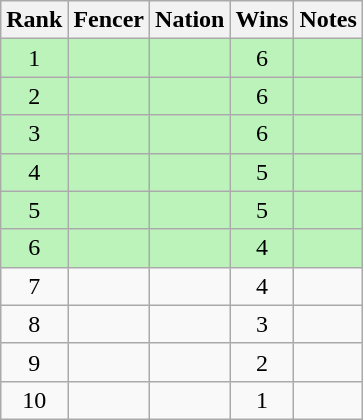<table class="wikitable sortable" style="text-align:center">
<tr>
<th>Rank</th>
<th>Fencer</th>
<th>Nation</th>
<th>Wins</th>
<th>Notes</th>
</tr>
<tr style="background:#bbf3bb;">
<td>1</td>
<td align=left></td>
<td align=left></td>
<td>6</td>
<td></td>
</tr>
<tr style="background:#bbf3bb;">
<td>2</td>
<td align=left></td>
<td align=left></td>
<td>6</td>
<td></td>
</tr>
<tr style="background:#bbf3bb;">
<td>3</td>
<td align=left></td>
<td align=left></td>
<td>6</td>
<td></td>
</tr>
<tr style="background:#bbf3bb;">
<td>4</td>
<td align=left></td>
<td align=left></td>
<td>5</td>
<td></td>
</tr>
<tr style="background:#bbf3bb;">
<td>5</td>
<td align=left></td>
<td align=left></td>
<td>5</td>
<td></td>
</tr>
<tr style="background:#bbf3bb;">
<td>6</td>
<td align=left></td>
<td align=left></td>
<td>4</td>
<td></td>
</tr>
<tr>
<td>7</td>
<td align=left></td>
<td align=left></td>
<td>4</td>
<td></td>
</tr>
<tr>
<td>8</td>
<td align=left></td>
<td align=left></td>
<td>3</td>
<td></td>
</tr>
<tr>
<td>9</td>
<td align=left></td>
<td align=left></td>
<td>2</td>
<td></td>
</tr>
<tr>
<td>10</td>
<td align=left></td>
<td align=left></td>
<td>1</td>
<td></td>
</tr>
</table>
